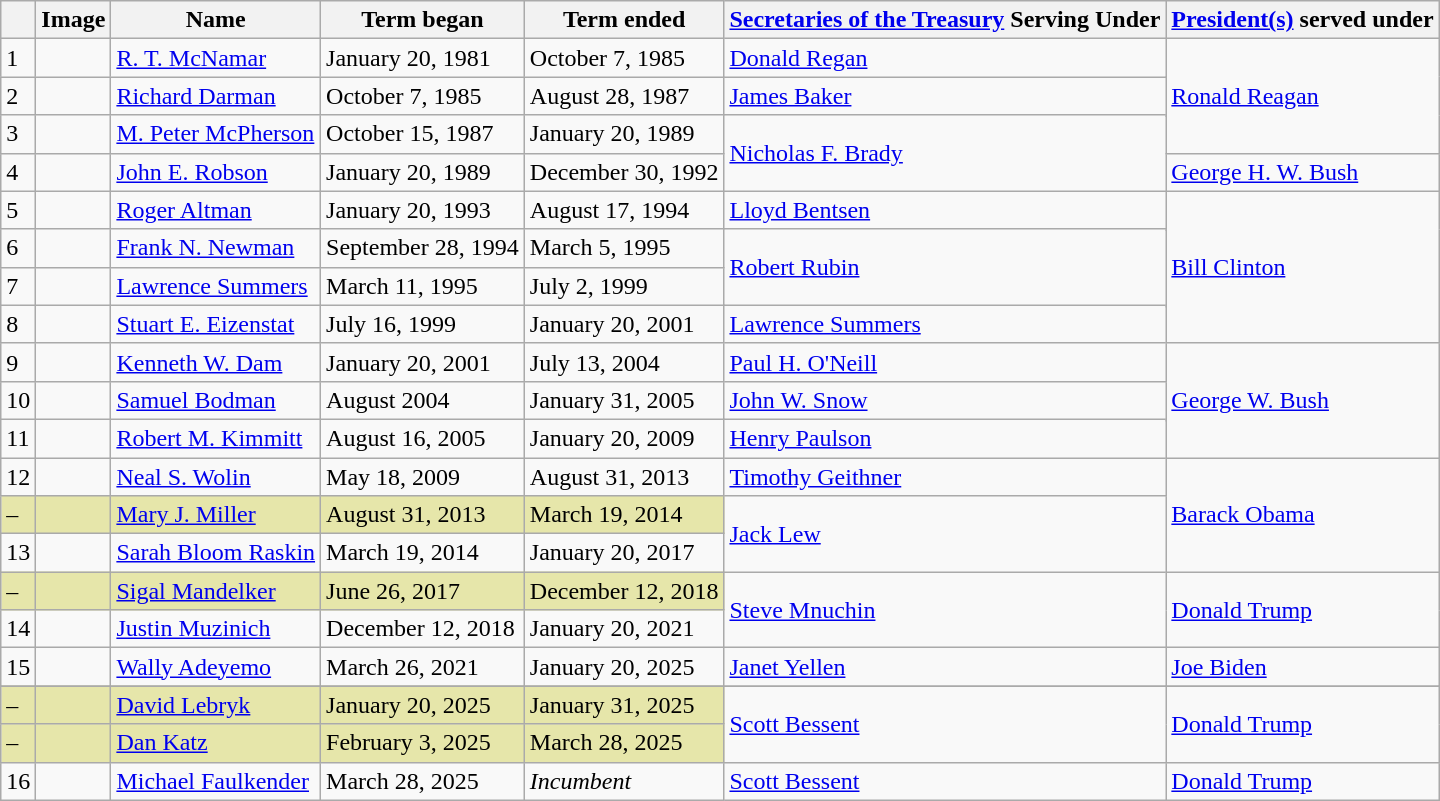<table class="wikitable">
<tr>
<th></th>
<th>Image</th>
<th>Name</th>
<th>Term began</th>
<th>Term ended</th>
<th><a href='#'>Secretaries of the Treasury</a> Serving Under</th>
<th><a href='#'>President(s)</a> served under</th>
</tr>
<tr>
<td rowspan="2">1</td>
<td rowspan="2"></td>
<td rowspan="2"><a href='#'>R. T. McNamar</a></td>
<td rowspan="2">January 20, 1981</td>
<td rowspan="2">October 7, 1985</td>
<td><a href='#'>Donald Regan</a></td>
<td rowspan="5"><a href='#'>Ronald Reagan</a></td>
</tr>
<tr>
<td rowspan="3"><a href='#'>James Baker</a></td>
</tr>
<tr>
<td>2</td>
<td></td>
<td><a href='#'>Richard Darman</a></td>
<td>October 7, 1985</td>
<td>August 28, 1987</td>
</tr>
<tr>
<td rowspan="2">3</td>
<td rowspan="2"></td>
<td rowspan="2"><a href='#'>M. Peter McPherson</a></td>
<td rowspan="2">October 15, 1987</td>
<td rowspan="2">January 20, 1989</td>
</tr>
<tr>
<td rowspan="2"><a href='#'>Nicholas F. Brady</a></td>
</tr>
<tr>
<td>4</td>
<td></td>
<td><a href='#'>John E. Robson</a></td>
<td>January 20, 1989</td>
<td>December 30, 1992</td>
<td><a href='#'>George H. W. Bush</a></td>
</tr>
<tr>
<td>5</td>
<td></td>
<td><a href='#'>Roger Altman</a></td>
<td>January 20, 1993</td>
<td>August 17, 1994</td>
<td rowspan="2"><a href='#'>Lloyd Bentsen</a></td>
<td rowspan="6"><a href='#'>Bill Clinton</a></td>
</tr>
<tr>
<td rowspan="2">6</td>
<td rowspan="2"></td>
<td rowspan="2"><a href='#'>Frank N. Newman</a></td>
<td rowspan="2">September 28, 1994</td>
<td rowspan="2">March 5, 1995</td>
</tr>
<tr>
<td rowspan="3"><a href='#'>Robert Rubin</a></td>
</tr>
<tr>
<td>7</td>
<td></td>
<td><a href='#'>Lawrence Summers</a></td>
<td>March 11, 1995</td>
<td>July 2, 1999</td>
</tr>
<tr>
<td rowspan="2">8</td>
<td rowspan="2"></td>
<td rowspan="2"><a href='#'>Stuart E. Eizenstat</a></td>
<td rowspan="2">July 16, 1999</td>
<td rowspan="2">January 20, 2001</td>
</tr>
<tr>
<td><a href='#'>Lawrence Summers</a></td>
</tr>
<tr>
<td>9</td>
<td></td>
<td><a href='#'>Kenneth W. Dam</a></td>
<td>January 20, 2001</td>
<td>July 13, 2004</td>
<td><a href='#'>Paul H. O'Neill</a></td>
<td rowspan="4"><a href='#'>George W. Bush</a></td>
</tr>
<tr>
<td>10</td>
<td></td>
<td><a href='#'>Samuel Bodman</a></td>
<td>August 2004</td>
<td>January 31, 2005</td>
<td rowspan="2"><a href='#'>John W. Snow</a></td>
</tr>
<tr>
<td rowspan="2">11</td>
<td rowspan="2"></td>
<td rowspan="2"><a href='#'>Robert M. Kimmitt</a></td>
<td rowspan="2">August 16, 2005</td>
<td rowspan="2">January 20, 2009</td>
</tr>
<tr>
<td><a href='#'>Henry Paulson</a></td>
</tr>
<tr>
<td>12</td>
<td></td>
<td><a href='#'>Neal S. Wolin</a></td>
<td>May 18, 2009</td>
<td>August 31, 2013</td>
<td><a href='#'>Timothy Geithner</a></td>
<td rowspan="3"><a href='#'>Barack Obama</a></td>
</tr>
<tr>
<td style="background:#e6e6aa;">–</td>
<td style="background:#e6e6aa;"></td>
<td style="background:#e6e6aa;"><a href='#'>Mary J. Miller</a><br></td>
<td style="background:#e6e6aa;">August 31, 2013</td>
<td style="background:#e6e6aa;">March 19, 2014</td>
<td rowspan="2"><a href='#'>Jack Lew</a></td>
</tr>
<tr>
<td>13</td>
<td></td>
<td><a href='#'>Sarah Bloom Raskin</a></td>
<td>March 19, 2014</td>
<td>January 20, 2017</td>
</tr>
<tr>
<td style="background:#e6e6aa;">–</td>
<td style="background:#e6e6aa;"></td>
<td style="background:#e6e6aa;"><a href='#'>Sigal Mandelker</a><br></td>
<td style="background:#e6e6aa;">June 26, 2017</td>
<td style="background:#e6e6aa;">December 12, 2018</td>
<td rowspan="2"><a href='#'>Steve Mnuchin</a></td>
<td rowspan="2"><a href='#'>Donald Trump</a></td>
</tr>
<tr>
<td>14</td>
<td></td>
<td><a href='#'>Justin Muzinich</a></td>
<td>December 12, 2018</td>
<td>January 20, 2021</td>
</tr>
<tr>
<td>15</td>
<td></td>
<td><a href='#'>Wally Adeyemo</a></td>
<td>March 26, 2021</td>
<td>January 20, 2025</td>
<td><a href='#'>Janet Yellen</a></td>
<td><a href='#'>Joe Biden</a></td>
</tr>
<tr>
</tr>
<tr>
<td style="background:#e6e6aa;">–</td>
<td style="background:#e6e6aa;"></td>
<td style="background:#e6e6aa;"><a href='#'>David Lebryk</a><br></td>
<td style="background:#e6e6aa;">January 20, 2025</td>
<td style="background:#e6e6aa;">January 31, 2025</td>
<td rowspan="2"><a href='#'>Scott Bessent</a></td>
<td rowspan="2"><a href='#'>Donald Trump</a></td>
</tr>
<tr>
<td style="background:#e6e6aa;">–</td>
<td style="background:#e6e6aa;"></td>
<td style="background:#e6e6aa;"><a href='#'>Dan Katz</a><br></td>
<td style="background:#e6e6aa;">February 3, 2025</td>
<td style="background:#e6e6aa;">March 28, 2025</td>
</tr>
<tr>
<td>16</td>
<td></td>
<td><a href='#'>Michael Faulkender</a></td>
<td>March 28, 2025</td>
<td><em>Incumbent</em></td>
<td><a href='#'>Scott Bessent</a></td>
<td><a href='#'>Donald Trump</a></td>
</tr>
</table>
